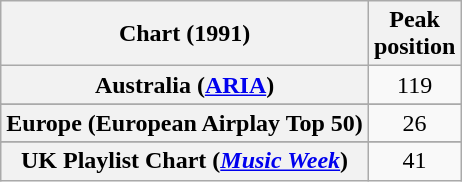<table class="wikitable plainrowheaders" style="text-align:center">
<tr>
<th>Chart (1991)</th>
<th>Peak<br>position</th>
</tr>
<tr>
<th scope="row">Australia (<a href='#'>ARIA</a>)</th>
<td style="text-align:center;">119</td>
</tr>
<tr>
</tr>
<tr>
<th scope="row">Europe (European Airplay Top 50)</th>
<td>26</td>
</tr>
<tr>
</tr>
<tr>
</tr>
<tr>
<th scope="row">UK Playlist Chart (<em><a href='#'>Music Week</a></em>)</th>
<td style="text-align:center;">41</td>
</tr>
</table>
